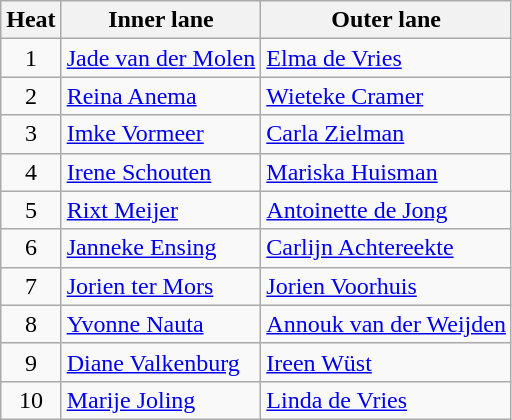<table class="wikitable">
<tr>
<th>Heat</th>
<th>Inner lane</th>
<th>Outer lane</th>
</tr>
<tr>
<td align="center">1</td>
<td><a href='#'>Jade van der Molen</a></td>
<td><a href='#'>Elma de Vries</a></td>
</tr>
<tr>
<td align="center">2</td>
<td><a href='#'>Reina Anema</a></td>
<td><a href='#'>Wieteke Cramer</a></td>
</tr>
<tr>
<td align="center">3</td>
<td><a href='#'>Imke Vormeer</a></td>
<td><a href='#'>Carla Zielman</a></td>
</tr>
<tr>
<td align="center">4</td>
<td><a href='#'>Irene Schouten</a></td>
<td><a href='#'>Mariska Huisman</a></td>
</tr>
<tr>
<td align="center">5</td>
<td><a href='#'>Rixt Meijer</a></td>
<td><a href='#'>Antoinette de Jong</a></td>
</tr>
<tr>
<td align="center">6</td>
<td><a href='#'>Janneke Ensing</a></td>
<td><a href='#'>Carlijn Achtereekte</a></td>
</tr>
<tr>
<td align="center">7</td>
<td><a href='#'>Jorien ter Mors</a></td>
<td><a href='#'>Jorien Voorhuis</a></td>
</tr>
<tr>
<td align="center">8</td>
<td><a href='#'>Yvonne Nauta</a></td>
<td><a href='#'>Annouk van der Weijden</a></td>
</tr>
<tr>
<td align="center">9</td>
<td><a href='#'>Diane Valkenburg</a></td>
<td><a href='#'>Ireen Wüst</a></td>
</tr>
<tr>
<td align="center">10</td>
<td><a href='#'>Marije Joling</a></td>
<td><a href='#'>Linda de Vries</a></td>
</tr>
</table>
